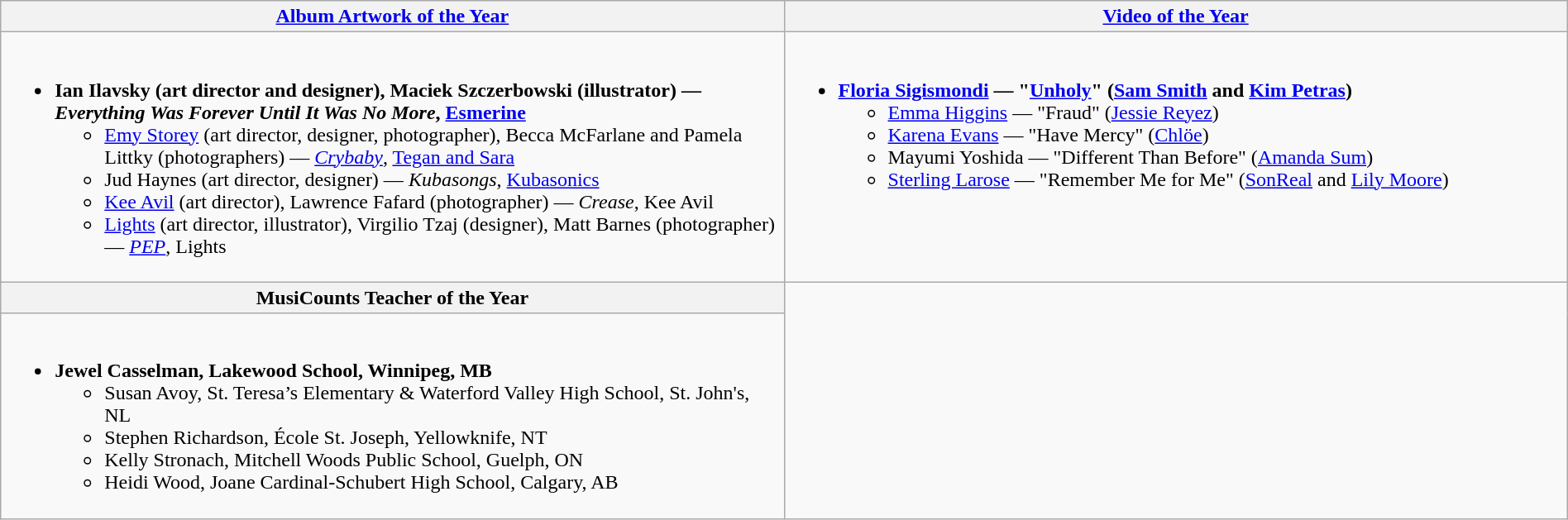<table class="wikitable" style="width:100%">
<tr>
<th style="width:50%"><a href='#'>Album Artwork of the Year</a></th>
<th style="width:50%"><a href='#'>Video of the Year</a></th>
</tr>
<tr>
<td valign="top"><br><ul><li> <strong>Ian Ilavsky (art director and designer), Maciek Szczerbowski (illustrator) — <em>Everything Was Forever Until It Was No More</em>, <a href='#'>Esmerine</a></strong><ul><li><a href='#'>Emy Storey</a> (art director, designer, photographer), Becca McFarlane and Pamela Littky (photographers) — <em><a href='#'>Crybaby</a></em>, <a href='#'>Tegan and Sara</a></li><li>Jud Haynes (art director, designer) — <em>Kubasongs</em>, <a href='#'>Kubasonics</a></li><li><a href='#'>Kee Avil</a> (art director), Lawrence Fafard (photographer) — <em>Crease</em>, Kee Avil</li><li><a href='#'>Lights</a> (art director, illustrator), Virgilio Tzaj (designer), Matt Barnes (photographer) — <em><a href='#'>PEP</a></em>, Lights</li></ul></li></ul></td>
<td valign="top"><br><ul><li> <strong><a href='#'>Floria Sigismondi</a> — "<a href='#'>Unholy</a>" (<a href='#'>Sam Smith</a> and <a href='#'>Kim Petras</a>)</strong><ul><li><a href='#'>Emma Higgins</a> — "Fraud" (<a href='#'>Jessie Reyez</a>)</li><li><a href='#'>Karena Evans</a> — "Have Mercy" (<a href='#'>Chlöe</a>)</li><li>Mayumi Yoshida — "Different Than Before" (<a href='#'>Amanda Sum</a>)</li><li><a href='#'>Sterling Larose</a> — "Remember Me for Me" (<a href='#'>SonReal</a> and <a href='#'>Lily Moore</a>)</li></ul></li></ul></td>
</tr>
<tr>
<th style="width:50%">MusiCounts Teacher of the Year</th>
</tr>
<tr>
<td valign="top"><br><ul><li> <strong>Jewel Casselman, Lakewood School, Winnipeg, MB</strong><ul><li>Susan Avoy, St. Teresa’s Elementary & Waterford Valley High School,  St. John's, NL</li><li>Stephen Richardson, École St. Joseph, Yellowknife, NT</li><li>Kelly Stronach, Mitchell Woods Public School, Guelph, ON</li><li>Heidi Wood, Joane Cardinal-Schubert High School, Calgary, AB</li></ul></li></ul></td>
</tr>
</table>
